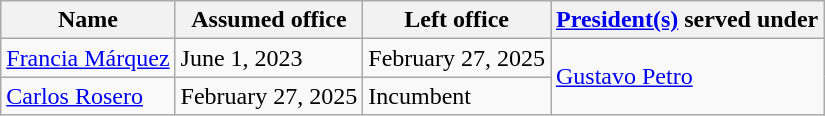<table class="wikitable">
<tr>
<th>Name</th>
<th>Assumed office</th>
<th>Left office</th>
<th><a href='#'>President(s)</a> served under</th>
</tr>
<tr>
<td><a href='#'>Francia Márquez</a></td>
<td>June 1, 2023</td>
<td>February 27, 2025</td>
<td rowspan="2"><a href='#'>Gustavo Petro</a></td>
</tr>
<tr>
<td><a href='#'>Carlos Rosero</a></td>
<td>February 27, 2025</td>
<td>Incumbent</td>
</tr>
</table>
